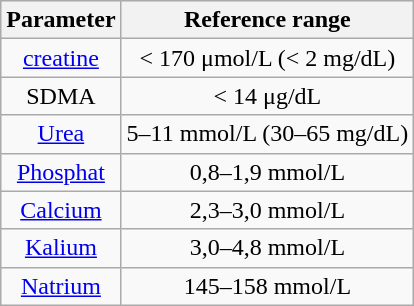<table class="wikitable" style="text-align:center; float:left; border:1px solid #999999; padding:4px; margin:1em 1em 1em 0em;">
<tr style="background:#DDFFDD;">
<th>Parameter</th>
<th>Reference range</th>
</tr>
<tr>
<td><a href='#'>creatine</a></td>
<td>< 170 μmol/L (< 2 mg/dL)</td>
</tr>
<tr>
<td>SDMA</td>
<td>< 14 μg/dL</td>
</tr>
<tr>
<td><a href='#'>Urea</a></td>
<td>5–11 mmol/L (30–65 mg/dL)</td>
</tr>
<tr>
<td><a href='#'>Phosphat</a></td>
<td>0,8–1,9 mmol/L</td>
</tr>
<tr>
<td><a href='#'>Calcium</a></td>
<td>2,3–3,0 mmol/L</td>
</tr>
<tr>
<td><a href='#'>Kalium</a></td>
<td>3,0–4,8 mmol/L</td>
</tr>
<tr>
<td><a href='#'>Natrium</a></td>
<td>145–158 mmol/L</td>
</tr>
</table>
